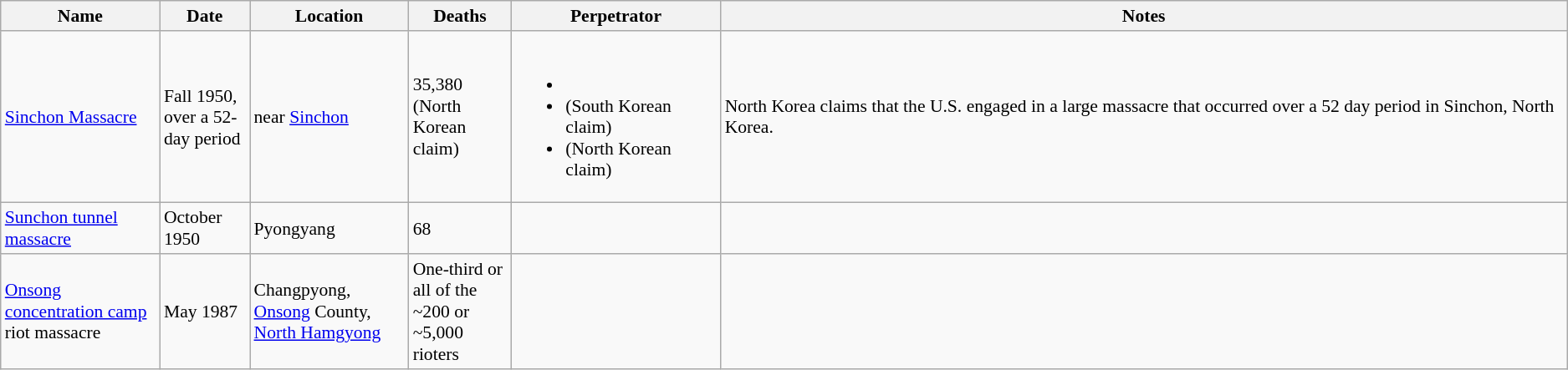<table class="sortable wikitable" style="font-size:90%;">
<tr>
<th style="width:120px;">Name</th>
<th style="width:65px;">Date</th>
<th style="width:120px;">Location</th>
<th style="width:75px;">Deaths</th>
<th>Perpetrator</th>
<th class="unsortable">Notes</th>
</tr>
<tr>
<td><a href='#'>Sinchon Massacre</a></td>
<td>Fall 1950, over a 52-day period</td>
<td>near <a href='#'>Sinchon</a></td>
<td>35,380 (North Korean claim)</td>
<td><br><ul><li></li><li> (South Korean claim)</li><li> (North Korean claim)</li></ul></td>
<td>North Korea claims that the U.S. engaged in a large massacre that occurred over a 52 day period in Sinchon, North Korea.</td>
</tr>
<tr>
<td><a href='#'>Sunchon tunnel massacre</a></td>
<td>October 1950</td>
<td>Pyongyang</td>
<td>68</td>
<td></td>
<td></td>
</tr>
<tr>
<td><a href='#'>Onsong concentration camp</a> riot massacre</td>
<td>May 1987</td>
<td>Changpyong, <a href='#'>Onsong</a> County, <a href='#'>North Hamgyong</a></td>
<td>One-third or all of the ~200 or ~5,000 rioters</td>
<td></td>
<td></td>
</tr>
</table>
